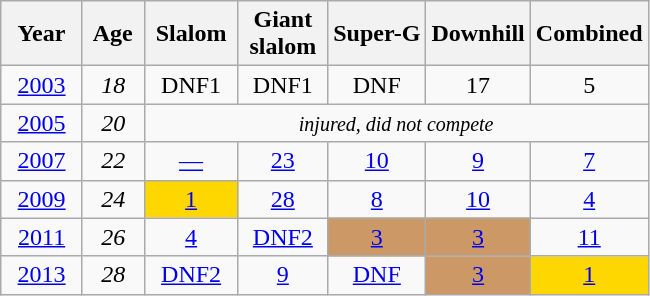<table class=wikitable style="text-align:center">
<tr>
<th>  Year  </th>
<th> Age </th>
<th> Slalom </th>
<th> Giant <br> slalom </th>
<th>Super-G</th>
<th>Downhill</th>
<th>Combined</th>
</tr>
<tr>
<td><a href='#'>2003</a></td>
<td><em>18</em></td>
<td>DNF1</td>
<td>DNF1</td>
<td>DNF</td>
<td>17</td>
<td>5</td>
</tr>
<tr>
<td><a href='#'>2005</a></td>
<td><em>20</em></td>
<td colspan=5><small><em>injured, did not compete</em></small></td>
</tr>
<tr>
<td><a href='#'>2007</a></td>
<td><em>22</em></td>
<td><a href='#'>—</a></td>
<td><a href='#'>23</a></td>
<td><a href='#'>10</a></td>
<td><a href='#'>9</a></td>
<td><a href='#'>7</a></td>
</tr>
<tr>
<td><a href='#'>2009</a></td>
<td><em>24</em></td>
<td style="background:gold;"><a href='#'>1</a></td>
<td><a href='#'>28</a></td>
<td><a href='#'>8</a></td>
<td><a href='#'>10</a></td>
<td><a href='#'>4</a></td>
</tr>
<tr>
<td><a href='#'>2011</a></td>
<td><em>26</em></td>
<td><a href='#'>4</a></td>
<td><a href='#'>DNF2</a></td>
<td style="background:#c96;"><a href='#'>3</a></td>
<td style="background:#c96;"><a href='#'>3</a></td>
<td><a href='#'>11</a></td>
</tr>
<tr>
<td><a href='#'>2013</a></td>
<td><em>28</em></td>
<td><a href='#'>DNF2</a></td>
<td><a href='#'>9</a></td>
<td><a href='#'>DNF</a></td>
<td style="background:#c96;"><a href='#'>3</a></td>
<td style="background:gold"><a href='#'>1</a><br></td>
</tr>
</table>
